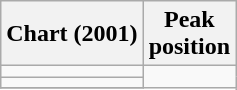<table class="wikitable sortable">
<tr>
<th align="left">Chart (2001)</th>
<th align="center">Peak<br>position</th>
</tr>
<tr>
<td></td>
</tr>
<tr>
<td></td>
</tr>
<tr>
</tr>
</table>
